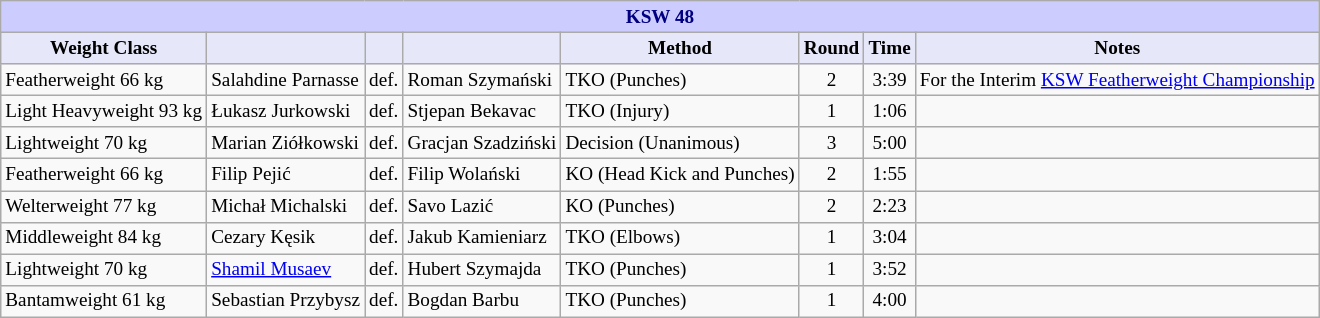<table class="wikitable" style="font-size: 80%;">
<tr>
<th colspan="8" style="background-color: #ccf; color: #000080; text-align: center;"><strong>KSW 48</strong></th>
</tr>
<tr>
<th colspan="1" style="background-color: #E6E8FA; color: #000000; text-align: center;">Weight Class</th>
<th colspan="1" style="background-color: #E6E8FA; color: #000000; text-align: center;"></th>
<th colspan="1" style="background-color: #E6E8FA; color: #000000; text-align: center;"></th>
<th colspan="1" style="background-color: #E6E8FA; color: #000000; text-align: center;"></th>
<th colspan="1" style="background-color: #E6E8FA; color: #000000; text-align: center;">Method</th>
<th colspan="1" style="background-color: #E6E8FA; color: #000000; text-align: center;">Round</th>
<th colspan="1" style="background-color: #E6E8FA; color: #000000; text-align: center;">Time</th>
<th colspan="1" style="background-color: #E6E8FA; color: #000000; text-align: center;">Notes</th>
</tr>
<tr>
<td>Featherweight 66 kg</td>
<td> Salahdine Parnasse</td>
<td align=center>def.</td>
<td> Roman Szymański</td>
<td>TKO (Punches)</td>
<td align=center>2</td>
<td align=center>3:39</td>
<td>For the Interim <a href='#'>KSW Featherweight Championship</a></td>
</tr>
<tr>
<td>Light Heavyweight 93 kg</td>
<td> Łukasz Jurkowski</td>
<td>def.</td>
<td> Stjepan Bekavac</td>
<td>TKO (Injury)</td>
<td align=center>1</td>
<td align=center>1:06</td>
<td></td>
</tr>
<tr>
<td>Lightweight 70 kg</td>
<td> Marian Ziółkowski</td>
<td>def.</td>
<td> Gracjan Szadziński</td>
<td>Decision (Unanimous)</td>
<td align=center>3</td>
<td align=center>5:00</td>
<td></td>
</tr>
<tr>
<td>Featherweight 66 kg</td>
<td> Filip Pejić</td>
<td>def.</td>
<td> Filip Wolański</td>
<td>KO (Head Kick and Punches)</td>
<td align=center>2</td>
<td align=center>1:55</td>
<td></td>
</tr>
<tr>
<td>Welterweight 77 kg</td>
<td> Michał Michalski</td>
<td>def.</td>
<td> Savo Lazić</td>
<td>KO (Punches)</td>
<td align=center>2</td>
<td align=center>2:23</td>
<td></td>
</tr>
<tr>
<td>Middleweight 84 kg</td>
<td> Cezary Kęsik</td>
<td>def.</td>
<td> Jakub Kamieniarz</td>
<td>TKO (Elbows)</td>
<td align=center>1</td>
<td align=center>3:04</td>
<td></td>
</tr>
<tr>
<td>Lightweight 70 kg</td>
<td> <a href='#'>Shamil Musaev</a></td>
<td>def.</td>
<td> Hubert Szymajda</td>
<td>TKO (Punches)</td>
<td align=center>1</td>
<td align=center>3:52</td>
<td></td>
</tr>
<tr>
<td>Bantamweight 61 kg</td>
<td> Sebastian Przybysz</td>
<td>def.</td>
<td> Bogdan Barbu</td>
<td>TKO (Punches)</td>
<td align=center>1</td>
<td align=center>4:00</td>
<td></td>
</tr>
</table>
